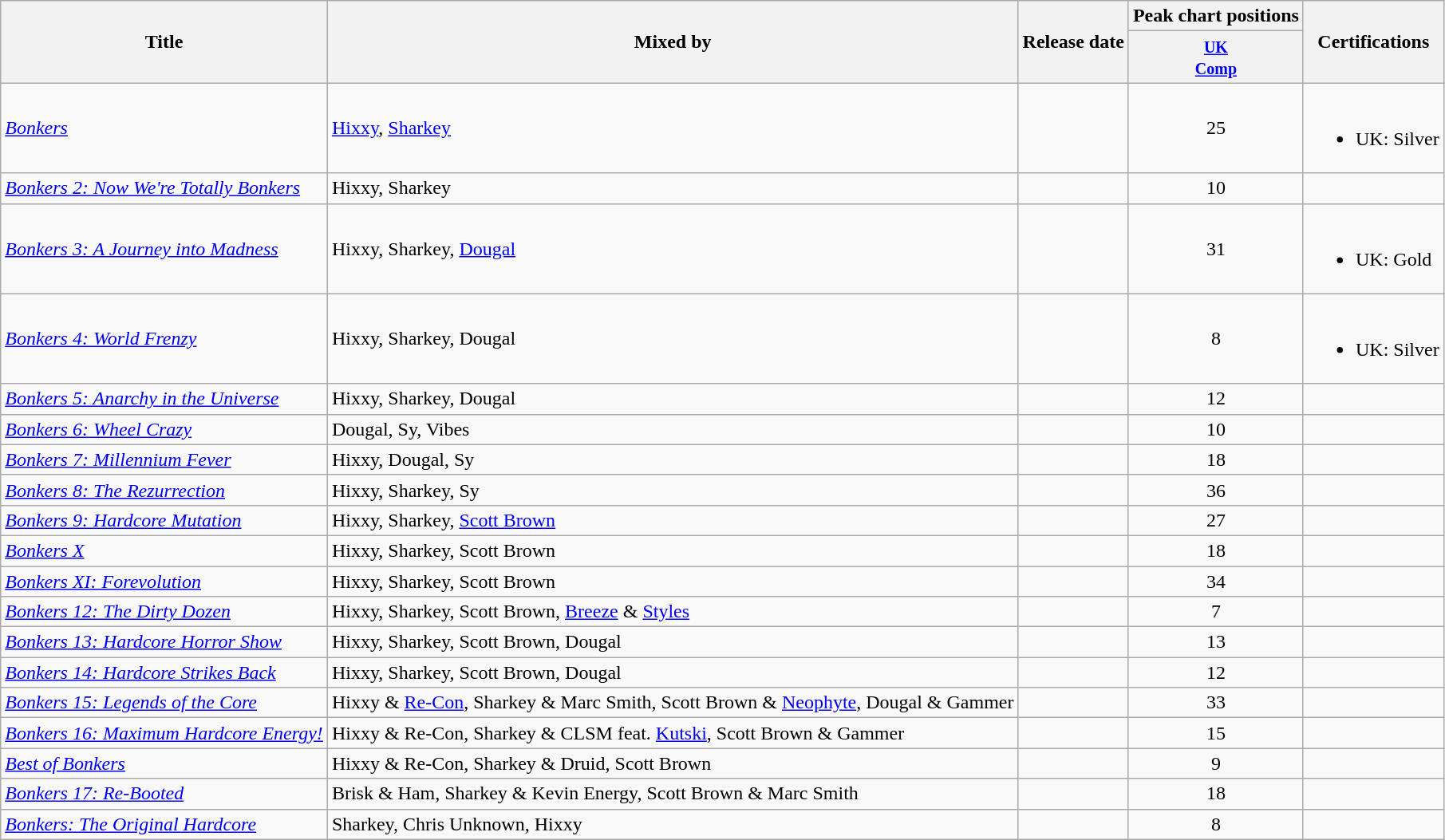<table class="wikitable" style="text-align:center;">
<tr>
<th rowspan="2">Title</th>
<th rowspan="2">Mixed by</th>
<th rowspan="2">Release date</th>
<th>Peak chart positions</th>
<th rowspan="2">Certifications</th>
</tr>
<tr>
<th><small><a href='#'>UK <br>Comp</a></small> <br></th>
</tr>
<tr>
<td align="left"><em><a href='#'>Bonkers</a></em></td>
<td align="left"><a href='#'>Hixxy</a>, <a href='#'>Sharkey</a></td>
<td></td>
<td>25</td>
<td align="left"><br><ul><li>UK: Silver</li></ul></td>
</tr>
<tr>
<td align="left"><em><a href='#'>Bonkers 2: Now We're Totally Bonkers</a></em></td>
<td align="left">Hixxy, Sharkey</td>
<td></td>
<td>10</td>
<td></td>
</tr>
<tr>
<td align="left"><em><a href='#'>Bonkers 3: A Journey into Madness</a></em></td>
<td align="left">Hixxy, Sharkey, <a href='#'>Dougal</a></td>
<td></td>
<td>31</td>
<td align="left"><br><ul><li>UK: Gold</li></ul></td>
</tr>
<tr>
<td align="left"><em><a href='#'>Bonkers 4: World Frenzy</a></em></td>
<td align="left">Hixxy, Sharkey, Dougal</td>
<td></td>
<td>8</td>
<td align="left"><br><ul><li>UK: Silver</li></ul></td>
</tr>
<tr>
<td align="left"><em><a href='#'>Bonkers 5: Anarchy in the Universe</a></em></td>
<td align="left">Hixxy, Sharkey, Dougal</td>
<td></td>
<td>12</td>
<td></td>
</tr>
<tr>
<td align="left"><em><a href='#'>Bonkers 6: Wheel Crazy</a></em></td>
<td align="left">Dougal, Sy, Vibes</td>
<td></td>
<td>10</td>
<td></td>
</tr>
<tr>
<td align="left"><em><a href='#'>Bonkers 7: Millennium Fever</a></em></td>
<td align="left">Hixxy, Dougal, Sy</td>
<td></td>
<td>18</td>
<td></td>
</tr>
<tr>
<td align="left"><em><a href='#'>Bonkers 8: The Rezurrection</a></em></td>
<td align="left">Hixxy, Sharkey, Sy</td>
<td></td>
<td>36</td>
<td></td>
</tr>
<tr>
<td align="left"><em><a href='#'>Bonkers 9: Hardcore Mutation</a></em></td>
<td align="left">Hixxy, Sharkey, <a href='#'>Scott Brown</a></td>
<td></td>
<td>27</td>
<td></td>
</tr>
<tr>
<td align="left"><em><a href='#'>Bonkers X</a></em></td>
<td align="left">Hixxy, Sharkey, Scott Brown</td>
<td></td>
<td>18</td>
<td></td>
</tr>
<tr>
<td align="left"><em><a href='#'>Bonkers XI: Forevolution</a></em></td>
<td align="left">Hixxy, Sharkey, Scott Brown</td>
<td></td>
<td>34</td>
<td></td>
</tr>
<tr>
<td align="left"><em><a href='#'>Bonkers 12: The Dirty Dozen</a></em></td>
<td align="left">Hixxy, Sharkey, Scott Brown, <a href='#'>Breeze</a> & <a href='#'>Styles</a></td>
<td></td>
<td>7</td>
<td></td>
</tr>
<tr>
<td align="left"><em><a href='#'>Bonkers 13: Hardcore Horror Show</a></em></td>
<td align="left">Hixxy, Sharkey, Scott Brown, Dougal</td>
<td></td>
<td>13</td>
<td></td>
</tr>
<tr>
<td align="left"><em><a href='#'>Bonkers 14: Hardcore Strikes Back</a></em></td>
<td align="left">Hixxy, Sharkey, Scott Brown, Dougal</td>
<td></td>
<td>12</td>
<td></td>
</tr>
<tr>
<td align="left"><em><a href='#'>Bonkers 15: Legends of the Core</a></em></td>
<td align="left">Hixxy & <a href='#'>Re-Con</a>, Sharkey & Marc Smith, Scott Brown & <a href='#'>Neophyte</a>, Dougal & Gammer</td>
<td></td>
<td>33</td>
<td></td>
</tr>
<tr>
<td align="left"><em><a href='#'>Bonkers 16: Maximum Hardcore Energy!</a></em></td>
<td align="left">Hixxy & Re-Con, Sharkey & CLSM feat. <a href='#'>Kutski</a>, Scott Brown & Gammer</td>
<td></td>
<td>15</td>
<td></td>
</tr>
<tr>
<td align="left"><em><a href='#'>Best of Bonkers</a></em></td>
<td align="left">Hixxy & Re-Con, Sharkey & Druid, Scott Brown</td>
<td></td>
<td>9</td>
<td></td>
</tr>
<tr>
<td align="left"><em><a href='#'>Bonkers 17: Re-Booted</a></em></td>
<td align="left">Brisk & Ham, Sharkey & Kevin Energy, Scott Brown & Marc Smith</td>
<td></td>
<td>18</td>
<td></td>
</tr>
<tr>
<td align="left"><em><a href='#'>Bonkers: The Original Hardcore</a></em></td>
<td align="left">Sharkey, Chris Unknown, Hixxy</td>
<td></td>
<td>8</td>
<td></td>
</tr>
</table>
